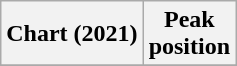<table class="wikitable sortable plainrowheaders" style="text-align:center">
<tr>
<th scope="col">Chart (2021)</th>
<th scope="col">Peak<br>position</th>
</tr>
<tr>
</tr>
</table>
